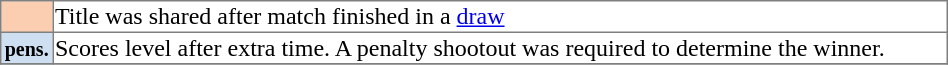<table class="toccolours" border="1" style="border-collapse: collapse; width: 50%; margin: left;">
<tr>
<td style="background:#FBCEB1; text-align: center;"></td>
<td>Title was shared after match finished in a <a href='#'>draw</a></td>
</tr>
<tr>
<td style="background:#cedff2; text-align: center;"><small><strong>pens.</strong></small></td>
<td>Scores level after extra time. A penalty shootout was required to determine the winner.</td>
</tr>
<tr>
</tr>
</table>
